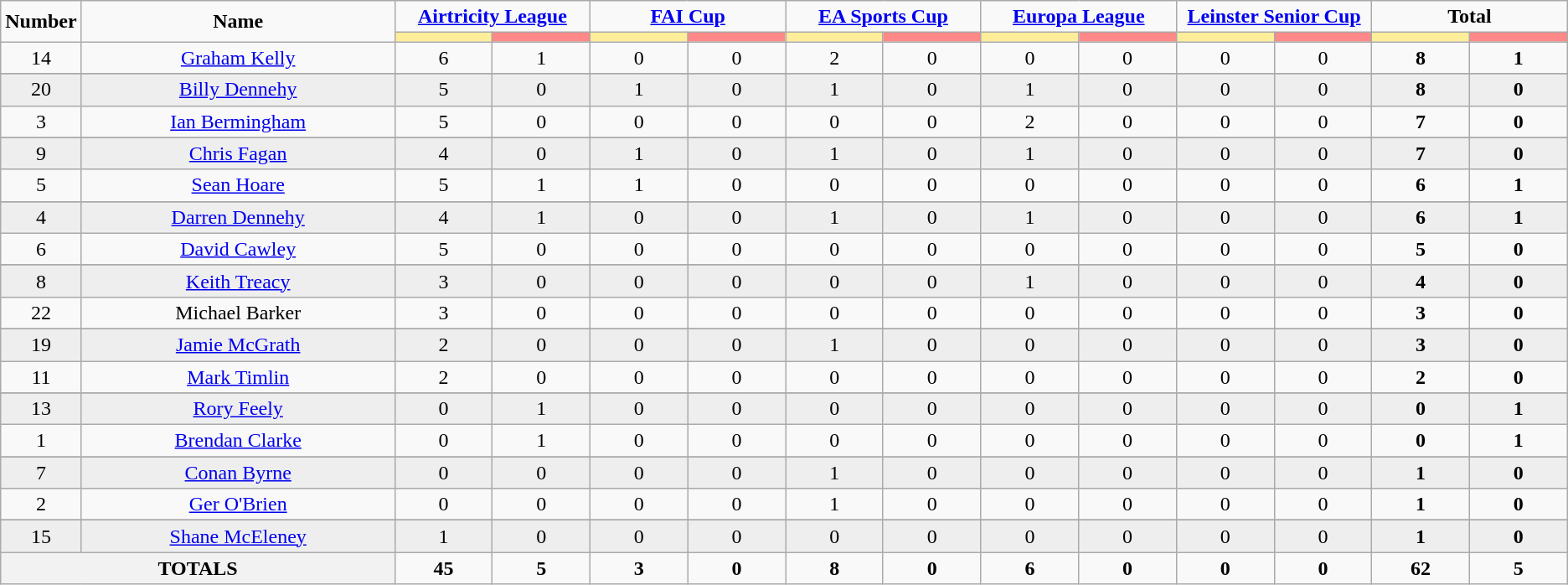<table class="wikitable" style="text-align:center;">
<tr style="text-align:center;">
<td rowspan="2"  style="width:5%; "><strong>Number</strong></td>
<td rowspan="2"  style="width:20%; "><strong>Name</strong></td>
<td colspan="2"><strong><a href='#'>Airtricity League</a></strong></td>
<td colspan="2"><strong><a href='#'>FAI Cup</a></strong></td>
<td colspan="2"><strong><a href='#'>EA Sports Cup</a></strong></td>
<td colspan="2"><strong><a href='#'>Europa League</a></strong></td>
<td colspan="2"><strong><a href='#'>Leinster Senior Cup</a></strong></td>
<td colspan="2"><strong>Total</strong></td>
</tr>
<tr>
<th style="width:60px; background:#fe9;"></th>
<th style="width:60px; background:#ff8888;"></th>
<th style="width:60px; background:#fe9;"></th>
<th style="width:60px; background:#ff8888;"></th>
<th style="width:60px; background:#fe9;"></th>
<th style="width:60px; background:#ff8888;"></th>
<th style="width:60px; background:#fe9;"></th>
<th style="width:60px; background:#ff8888;"></th>
<th style="width:60px; background:#fe9;"></th>
<th style="width:60px; background:#ff8888;"></th>
<th style="width:60px; background:#fe9;"></th>
<th style="width:60px; background:#ff8888;"></th>
</tr>
<tr>
<td>14</td>
<td><a href='#'>Graham Kelly</a></td>
<td>6</td>
<td>1</td>
<td>0</td>
<td>0</td>
<td>2</td>
<td>0</td>
<td>0</td>
<td>0</td>
<td>0</td>
<td>0</td>
<td><strong>8</strong></td>
<td><strong>1</strong></td>
</tr>
<tr>
</tr>
<tr style="background:#eee;">
<td>20</td>
<td><a href='#'>Billy Dennehy</a></td>
<td>5</td>
<td>0</td>
<td>1</td>
<td>0</td>
<td>1</td>
<td>0</td>
<td>1</td>
<td>0</td>
<td>0</td>
<td>0</td>
<td><strong>8</strong></td>
<td><strong>0</strong></td>
</tr>
<tr>
<td>3</td>
<td><a href='#'>Ian Bermingham</a></td>
<td>5</td>
<td>0</td>
<td>0</td>
<td>0</td>
<td>0</td>
<td>0</td>
<td>2</td>
<td>0</td>
<td>0</td>
<td>0</td>
<td><strong>7</strong></td>
<td><strong>0</strong></td>
</tr>
<tr>
</tr>
<tr style="background:#eee;">
<td>9</td>
<td><a href='#'>Chris Fagan</a></td>
<td>4</td>
<td>0</td>
<td>1</td>
<td>0</td>
<td>1</td>
<td>0</td>
<td>1</td>
<td>0</td>
<td>0</td>
<td>0</td>
<td><strong>7</strong></td>
<td><strong>0</strong></td>
</tr>
<tr>
<td>5</td>
<td><a href='#'>Sean Hoare</a></td>
<td>5</td>
<td>1</td>
<td>1</td>
<td>0</td>
<td>0</td>
<td>0</td>
<td>0</td>
<td>0</td>
<td>0</td>
<td>0</td>
<td><strong>6</strong></td>
<td><strong>1</strong></td>
</tr>
<tr>
</tr>
<tr style="background:#eee;">
<td>4</td>
<td><a href='#'>Darren Dennehy</a></td>
<td>4</td>
<td>1</td>
<td>0</td>
<td>0</td>
<td>1</td>
<td>0</td>
<td>1</td>
<td>0</td>
<td>0</td>
<td>0</td>
<td><strong>6</strong></td>
<td><strong>1</strong></td>
</tr>
<tr>
<td>6</td>
<td><a href='#'>David Cawley</a></td>
<td>5</td>
<td>0</td>
<td>0</td>
<td>0</td>
<td>0</td>
<td>0</td>
<td>0</td>
<td>0</td>
<td>0</td>
<td>0</td>
<td><strong>5</strong></td>
<td><strong>0</strong></td>
</tr>
<tr>
</tr>
<tr style="background:#eee;">
<td>8</td>
<td><a href='#'>Keith Treacy</a></td>
<td>3</td>
<td>0</td>
<td>0</td>
<td>0</td>
<td>0</td>
<td>0</td>
<td>1</td>
<td>0</td>
<td>0</td>
<td>0</td>
<td><strong>4</strong></td>
<td><strong>0</strong></td>
</tr>
<tr>
<td>22</td>
<td>Michael Barker</td>
<td>3</td>
<td>0</td>
<td>0</td>
<td>0</td>
<td>0</td>
<td>0</td>
<td>0</td>
<td>0</td>
<td>0</td>
<td>0</td>
<td><strong>3</strong></td>
<td><strong>0</strong></td>
</tr>
<tr>
</tr>
<tr style="background:#eee;">
<td>19</td>
<td><a href='#'>Jamie McGrath</a></td>
<td>2</td>
<td>0</td>
<td>0</td>
<td>0</td>
<td>1</td>
<td>0</td>
<td>0</td>
<td>0</td>
<td>0</td>
<td>0</td>
<td><strong>3</strong></td>
<td><strong>0</strong></td>
</tr>
<tr>
<td>11</td>
<td><a href='#'>Mark Timlin</a></td>
<td>2</td>
<td>0</td>
<td>0</td>
<td>0</td>
<td>0</td>
<td>0</td>
<td>0</td>
<td>0</td>
<td>0</td>
<td>0</td>
<td><strong>2</strong></td>
<td><strong>0</strong></td>
</tr>
<tr>
</tr>
<tr style="background:#eee;">
<td>13</td>
<td><a href='#'>Rory Feely</a></td>
<td>0</td>
<td>1</td>
<td>0</td>
<td>0</td>
<td>0</td>
<td>0</td>
<td>0</td>
<td>0</td>
<td>0</td>
<td>0</td>
<td><strong>0</strong></td>
<td><strong>1</strong></td>
</tr>
<tr>
<td>1</td>
<td><a href='#'>Brendan Clarke</a></td>
<td>0</td>
<td>1</td>
<td>0</td>
<td>0</td>
<td>0</td>
<td>0</td>
<td>0</td>
<td>0</td>
<td>0</td>
<td>0</td>
<td><strong>0</strong></td>
<td><strong>1</strong></td>
</tr>
<tr>
</tr>
<tr style="background:#eee;">
<td>7</td>
<td><a href='#'>Conan Byrne</a></td>
<td>0</td>
<td>0</td>
<td>0</td>
<td>0</td>
<td>1</td>
<td>0</td>
<td>0</td>
<td>0</td>
<td>0</td>
<td>0</td>
<td><strong>1</strong></td>
<td><strong>0</strong></td>
</tr>
<tr>
<td>2</td>
<td><a href='#'>Ger O'Brien</a></td>
<td>0</td>
<td>0</td>
<td>0</td>
<td>0</td>
<td>1</td>
<td>0</td>
<td>0</td>
<td>0</td>
<td>0</td>
<td>0</td>
<td><strong>1</strong></td>
<td><strong>0</strong></td>
</tr>
<tr>
</tr>
<tr style="background:#eee;">
<td>15</td>
<td><a href='#'>Shane McEleney</a></td>
<td>1</td>
<td>0</td>
<td>0</td>
<td>0</td>
<td>0</td>
<td>0</td>
<td>0</td>
<td>0</td>
<td>0</td>
<td>0</td>
<td><strong>1</strong></td>
<td><strong>0</strong></td>
</tr>
<tr>
<th colspan="2">TOTALS</th>
<td><strong>45</strong></td>
<td><strong>5</strong></td>
<td><strong>3</strong></td>
<td><strong>0</strong></td>
<td><strong>8</strong></td>
<td><strong>0</strong></td>
<td><strong>6</strong></td>
<td><strong>0</strong></td>
<td><strong>0</strong></td>
<td><strong>0</strong></td>
<td><strong>62</strong></td>
<td><strong>5</strong></td>
</tr>
</table>
